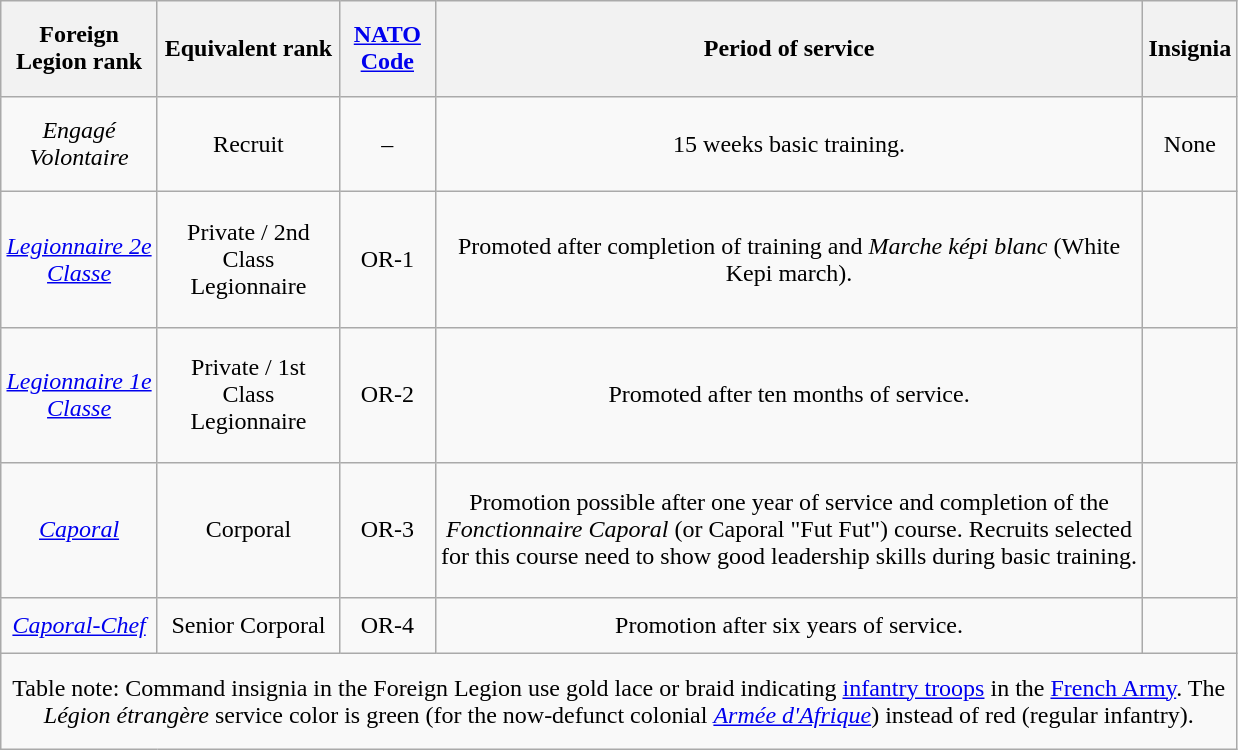<table class="wikitable" style="text-align: center; width: 825px; height: 500px;">
<tr>
<th>Foreign Legion rank</th>
<th>Equivalent rank</th>
<th><a href='#'>NATO Code</a></th>
<th>Period of service</th>
<th>Insignia</th>
</tr>
<tr>
<td align=center><em>Engagé Volontaire</em></td>
<td align=center>Recruit</td>
<td>–</td>
<td align=center>15 weeks basic training.</td>
<td align=center>None</td>
</tr>
<tr>
<td align=center><em><a href='#'>Legionnaire 2e Classe</a></em></td>
<td align=center>Private / 2nd Class Legionnaire</td>
<td>OR-1</td>
<td align=center>Promoted after completion of training and <em>Marche képi blanc</em> (White Kepi march).</td>
<td align=center></td>
</tr>
<tr>
<td align=center><em><a href='#'>Legionnaire 1e Classe</a></em></td>
<td align=center>Private / 1st Class Legionnaire</td>
<td>OR-2</td>
<td align=center>Promoted after ten months of service.</td>
<td align=center></td>
</tr>
<tr>
<td align=center><em><a href='#'>Caporal</a></em></td>
<td align=center>Corporal</td>
<td>OR-3</td>
<td align=center>Promotion possible after one year of service and completion of the <em>Fonctionnaire Caporal</em> (or Caporal "Fut Fut") course. Recruits selected for this course need to show good leadership skills during basic training.</td>
<td align=center></td>
</tr>
<tr>
<td align=center><em><a href='#'>Caporal-Chef</a></em></td>
<td align=center>Senior Corporal</td>
<td>OR-4</td>
<td align=center>Promotion after six years of service.</td>
<td align=center></td>
</tr>
<tr>
<td colspan=5>Table note: Command insignia in the Foreign Legion use gold lace or braid indicating <a href='#'>infantry troops</a> in the <a href='#'>French Army</a>. The <em>Légion étrangère</em> service color is green (for the now-defunct colonial <em><a href='#'>Armée d'Afrique</a></em>) instead of red (regular infantry).</td>
</tr>
</table>
